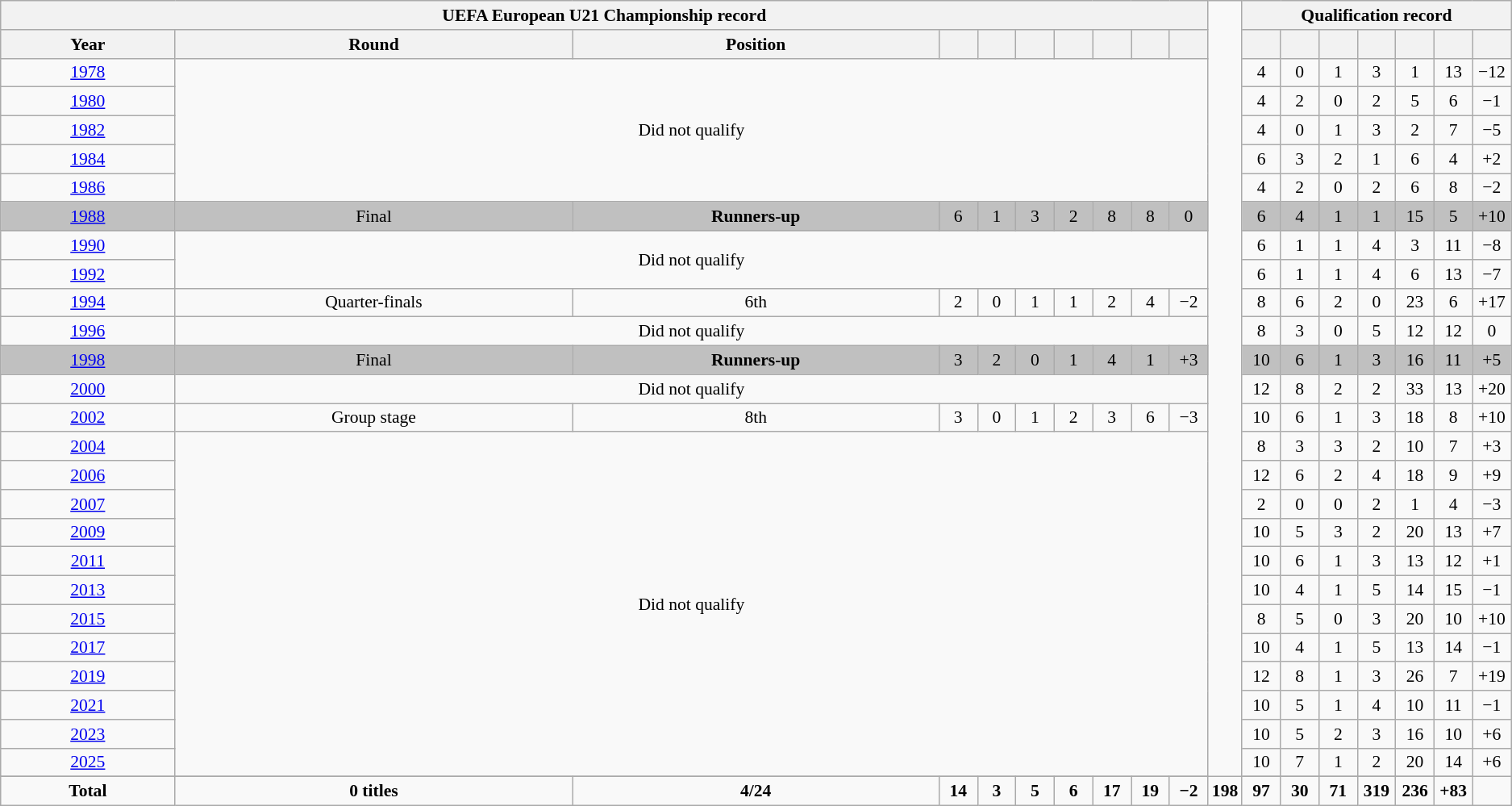<table class=wikitable style="text-align: center; font-size: 90%;">
<tr>
<th colspan=10>UEFA European U21 Championship record</th>
<td width = 1% rowspan=28></td>
<th colspan=7>Qualification record</th>
</tr>
<tr>
<th>Year</th>
<th>Round</th>
<th>Position</th>
<th width=25></th>
<th width=25></th>
<th width=25></th>
<th width=25></th>
<th width=25></th>
<th width=25></th>
<th width=25></th>
<th width=25></th>
<th width=25></th>
<th width=25></th>
<th width=25></th>
<th width=25></th>
<th width=25></th>
<th width=25></th>
</tr>
<tr>
<td><a href='#'>1978</a></td>
<td rowspan=5 colspan=9>Did not qualify</td>
<td>4</td>
<td>0</td>
<td>1</td>
<td>3</td>
<td>1</td>
<td>13</td>
<td>−12</td>
</tr>
<tr>
<td><a href='#'>1980</a></td>
<td>4</td>
<td>2</td>
<td>0</td>
<td>2</td>
<td>5</td>
<td>6</td>
<td>−1</td>
</tr>
<tr>
<td><a href='#'>1982</a></td>
<td>4</td>
<td>0</td>
<td>1</td>
<td>3</td>
<td>2</td>
<td>7</td>
<td>−5</td>
</tr>
<tr>
<td><a href='#'>1984</a></td>
<td>6</td>
<td>3</td>
<td>2</td>
<td>1</td>
<td>6</td>
<td>4</td>
<td>+2</td>
</tr>
<tr>
<td><a href='#'>1986</a></td>
<td>4</td>
<td>2</td>
<td>0</td>
<td>2</td>
<td>6</td>
<td>8</td>
<td>−2</td>
</tr>
<tr bgcolor=silver>
<td><a href='#'>1988</a></td>
<td>Final</td>
<td><strong>Runners-up</strong></td>
<td>6</td>
<td>1</td>
<td>3</td>
<td>2</td>
<td>8</td>
<td>8</td>
<td>0</td>
<td>6</td>
<td>4</td>
<td>1</td>
<td>1</td>
<td>15</td>
<td>5</td>
<td>+10</td>
</tr>
<tr>
<td><a href='#'>1990</a></td>
<td rowspan=2 colspan=9>Did not qualify</td>
<td>6</td>
<td>1</td>
<td>1</td>
<td>4</td>
<td>3</td>
<td>11</td>
<td>−8</td>
</tr>
<tr>
<td><a href='#'>1992</a></td>
<td>6</td>
<td>1</td>
<td>1</td>
<td>4</td>
<td>6</td>
<td>13</td>
<td>−7</td>
</tr>
<tr>
<td> <a href='#'>1994</a></td>
<td>Quarter-finals</td>
<td>6th</td>
<td>2</td>
<td>0</td>
<td>1</td>
<td>1</td>
<td>2</td>
<td>4</td>
<td>−2</td>
<td>8</td>
<td>6</td>
<td>2</td>
<td>0</td>
<td>23</td>
<td>6</td>
<td>+17</td>
</tr>
<tr>
<td> <a href='#'>1996</a></td>
<td colspan=9>Did not qualify</td>
<td>8</td>
<td>3</td>
<td>0</td>
<td>5</td>
<td>12</td>
<td>12</td>
<td>0</td>
</tr>
<tr bgcolor=silver>
<td> <a href='#'>1998</a></td>
<td>Final</td>
<td><strong>Runners-up</strong></td>
<td>3</td>
<td>2</td>
<td>0</td>
<td>1</td>
<td>4</td>
<td>1</td>
<td>+3</td>
<td>10</td>
<td>6</td>
<td>1</td>
<td>3</td>
<td>16</td>
<td>11</td>
<td>+5</td>
</tr>
<tr>
<td> <a href='#'>2000</a></td>
<td colspan=9>Did not qualify</td>
<td>12</td>
<td>8</td>
<td>2</td>
<td>2</td>
<td>33</td>
<td>13</td>
<td>+20</td>
</tr>
<tr>
<td> <a href='#'>2002</a></td>
<td>Group stage</td>
<td>8th</td>
<td>3</td>
<td>0</td>
<td>1</td>
<td>2</td>
<td>3</td>
<td>6</td>
<td>−3</td>
<td>10</td>
<td>6</td>
<td>1</td>
<td>3</td>
<td>18</td>
<td>8</td>
<td>+10</td>
</tr>
<tr>
<td> <a href='#'>2004</a></td>
<td rowspan=12 colspan=9>Did not qualify</td>
<td>8</td>
<td>3</td>
<td>3</td>
<td>2</td>
<td>10</td>
<td>7</td>
<td>+3</td>
</tr>
<tr>
<td> <a href='#'>2006</a></td>
<td>12</td>
<td>6</td>
<td>2</td>
<td>4</td>
<td>18</td>
<td>9</td>
<td>+9</td>
</tr>
<tr>
<td> <a href='#'>2007</a></td>
<td>2</td>
<td>0</td>
<td>0</td>
<td>2</td>
<td>1</td>
<td>4</td>
<td>−3</td>
</tr>
<tr>
<td> <a href='#'>2009</a></td>
<td>10</td>
<td>5</td>
<td>3</td>
<td>2</td>
<td>20</td>
<td>13</td>
<td>+7</td>
</tr>
<tr>
<td> <a href='#'>2011</a></td>
<td>10</td>
<td>6</td>
<td>1</td>
<td>3</td>
<td>13</td>
<td>12</td>
<td>+1</td>
</tr>
<tr>
<td> <a href='#'>2013</a></td>
<td>10</td>
<td>4</td>
<td>1</td>
<td>5</td>
<td>14</td>
<td>15</td>
<td>−1</td>
</tr>
<tr>
<td> <a href='#'>2015</a></td>
<td>8</td>
<td>5</td>
<td>0</td>
<td>3</td>
<td>20</td>
<td>10</td>
<td>+10</td>
</tr>
<tr>
<td> <a href='#'>2017</a></td>
<td>10</td>
<td>4</td>
<td>1</td>
<td>5</td>
<td>13</td>
<td>14</td>
<td>−1</td>
</tr>
<tr>
<td> <a href='#'>2019</a></td>
<td>12</td>
<td>8</td>
<td>1</td>
<td>3</td>
<td>26</td>
<td>7</td>
<td>+19</td>
</tr>
<tr>
<td> <a href='#'>2021</a></td>
<td>10</td>
<td>5</td>
<td>1</td>
<td>4</td>
<td>10</td>
<td>11</td>
<td>−1</td>
</tr>
<tr>
<td> <a href='#'>2023</a></td>
<td>10</td>
<td>5</td>
<td>2</td>
<td>3</td>
<td>16</td>
<td>10</td>
<td>+6</td>
</tr>
<tr>
<td> <a href='#'>2025</a></td>
<td>10</td>
<td>7</td>
<td>1</td>
<td>2</td>
<td>20</td>
<td>14</td>
<td>+6</td>
</tr>
<tr>
</tr>
<tr>
<td><strong>Total</strong></td>
<td><strong>0 titles</strong></td>
<td><strong>4/24</strong></td>
<td><strong>14</strong></td>
<td><strong>3</strong></td>
<td><strong>5</strong></td>
<td><strong>6</strong></td>
<td><strong>17</strong></td>
<td><strong>19</strong></td>
<td><strong>−2</strong></td>
<td><strong>198</strong></td>
<td><strong>97</strong></td>
<td><strong>30</strong></td>
<td><strong>71</strong></td>
<td><strong>319</strong></td>
<td><strong>236</strong></td>
<td><strong>+83</strong></td>
</tr>
</table>
